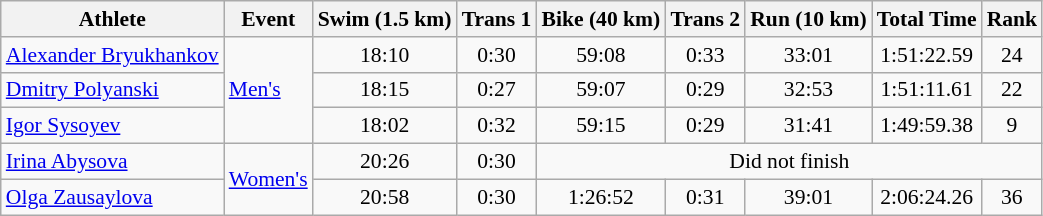<table class="wikitable" style="font-size:90%">
<tr>
<th>Athlete</th>
<th>Event</th>
<th>Swim (1.5 km)</th>
<th>Trans 1</th>
<th>Bike (40 km)</th>
<th>Trans 2</th>
<th>Run (10 km)</th>
<th>Total Time</th>
<th>Rank</th>
</tr>
<tr align=center>
<td align=left><a href='#'>Alexander Bryukhankov</a></td>
<td align=left rowspan=3><a href='#'>Men's</a></td>
<td>18:10</td>
<td>0:30</td>
<td>59:08</td>
<td>0:33</td>
<td>33:01</td>
<td>1:51:22.59</td>
<td>24</td>
</tr>
<tr align=center>
<td align=left><a href='#'>Dmitry Polyanski</a></td>
<td>18:15</td>
<td>0:27</td>
<td>59:07</td>
<td>0:29</td>
<td>32:53</td>
<td>1:51:11.61</td>
<td>22</td>
</tr>
<tr align=center>
<td align=left><a href='#'>Igor Sysoyev</a></td>
<td>18:02</td>
<td>0:32</td>
<td>59:15</td>
<td>0:29</td>
<td>31:41</td>
<td>1:49:59.38</td>
<td>9</td>
</tr>
<tr align=center>
<td align=left><a href='#'>Irina Abysova</a></td>
<td align=left rowspan=2><a href='#'>Women's</a></td>
<td>20:26</td>
<td>0:30</td>
<td colspan=5>Did not finish</td>
</tr>
<tr align=center>
<td align=left><a href='#'>Olga Zausaylova</a></td>
<td>20:58</td>
<td>0:30</td>
<td>1:26:52</td>
<td>0:31</td>
<td>39:01</td>
<td>2:06:24.26</td>
<td>36</td>
</tr>
</table>
